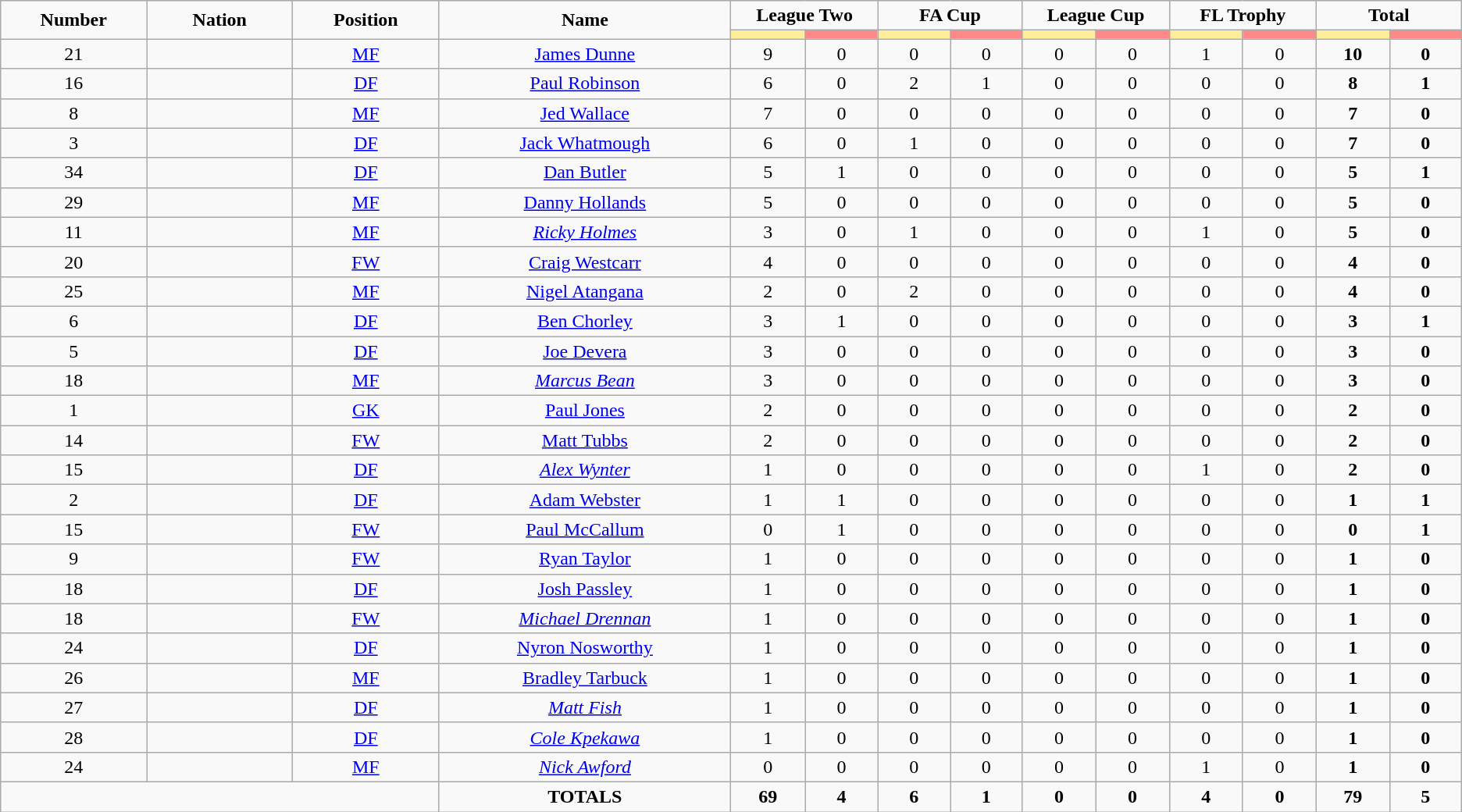<table class="wikitable" style="text-align:center">
<tr style="text-align:center">
<td rowspan=2 style="width:10%; "><strong>Number</strong></td>
<td rowspan=2 style="width:10%; "><strong>Nation</strong></td>
<td rowspan=2 style="width:10%; "><strong>Position</strong></td>
<td rowspan=2 style="width:20%; "><strong>Name</strong></td>
<td colspan=2><strong>League Two</strong></td>
<td colspan=2><strong>FA Cup</strong></td>
<td colspan=2><strong>League Cup</strong></td>
<td colspan=2><strong>FL Trophy</strong></td>
<td colspan=2><strong>Total</strong></td>
</tr>
<tr>
<th style="width:60px; background:#fe9;"></th>
<th style="width:60px; background:#ff8888;"></th>
<th style="width:60px; background:#fe9;"></th>
<th style="width:60px; background:#ff8888;"></th>
<th style="width:60px; background:#fe9;"></th>
<th style="width:60px; background:#ff8888;"></th>
<th style="width:60px; background:#fe9;"></th>
<th style="width:60px; background:#ff8888;"></th>
<th style="width:60px; background:#fe9;"></th>
<th style="width:60px; background:#ff8888;"></th>
</tr>
<tr>
<td>21</td>
<td></td>
<td><a href='#'>MF</a></td>
<td><a href='#'>James Dunne</a></td>
<td>9</td>
<td>0</td>
<td>0</td>
<td>0</td>
<td>0</td>
<td>0</td>
<td>1</td>
<td>0</td>
<td><strong>10</strong></td>
<td><strong>0</strong></td>
</tr>
<tr>
<td>16</td>
<td></td>
<td><a href='#'>DF</a></td>
<td><a href='#'>Paul Robinson</a></td>
<td>6</td>
<td>0</td>
<td>2</td>
<td>1</td>
<td>0</td>
<td>0</td>
<td>0</td>
<td>0</td>
<td><strong>8</strong></td>
<td><strong>1</strong></td>
</tr>
<tr>
<td>8</td>
<td></td>
<td><a href='#'>MF</a></td>
<td><a href='#'>Jed Wallace</a></td>
<td>7</td>
<td>0</td>
<td>0</td>
<td>0</td>
<td>0</td>
<td>0</td>
<td>0</td>
<td>0</td>
<td><strong>7</strong></td>
<td><strong>0</strong></td>
</tr>
<tr>
<td>3</td>
<td></td>
<td><a href='#'>DF</a></td>
<td><a href='#'>Jack Whatmough</a></td>
<td>6</td>
<td>0</td>
<td>1</td>
<td>0</td>
<td>0</td>
<td>0</td>
<td>0</td>
<td>0</td>
<td><strong>7</strong></td>
<td><strong>0</strong></td>
</tr>
<tr>
<td>34</td>
<td></td>
<td><a href='#'>DF</a></td>
<td><a href='#'>Dan Butler</a></td>
<td>5</td>
<td>1</td>
<td>0</td>
<td>0</td>
<td>0</td>
<td>0</td>
<td>0</td>
<td>0</td>
<td><strong>5</strong></td>
<td><strong>1</strong></td>
</tr>
<tr>
<td>29</td>
<td></td>
<td><a href='#'>MF</a></td>
<td><a href='#'>Danny Hollands</a></td>
<td>5</td>
<td>0</td>
<td>0</td>
<td>0</td>
<td>0</td>
<td>0</td>
<td>0</td>
<td>0</td>
<td><strong>5</strong></td>
<td><strong>0</strong></td>
</tr>
<tr>
<td>11</td>
<td></td>
<td><a href='#'>MF</a></td>
<td><em><a href='#'>Ricky Holmes</a></em></td>
<td>3</td>
<td>0</td>
<td>1</td>
<td>0</td>
<td>0</td>
<td>0</td>
<td>1</td>
<td>0</td>
<td><strong>5</strong></td>
<td><strong>0</strong></td>
</tr>
<tr>
<td>20</td>
<td></td>
<td><a href='#'>FW</a></td>
<td><a href='#'>Craig Westcarr</a></td>
<td>4</td>
<td>0</td>
<td>0</td>
<td>0</td>
<td>0</td>
<td>0</td>
<td>0</td>
<td>0</td>
<td><strong>4</strong></td>
<td><strong>0</strong></td>
</tr>
<tr>
<td>25</td>
<td></td>
<td><a href='#'>MF</a></td>
<td><a href='#'>Nigel Atangana</a></td>
<td>2</td>
<td>0</td>
<td>2</td>
<td>0</td>
<td>0</td>
<td>0</td>
<td>0</td>
<td>0</td>
<td><strong>4</strong></td>
<td><strong>0</strong></td>
</tr>
<tr>
<td>6</td>
<td></td>
<td><a href='#'>DF</a></td>
<td><a href='#'>Ben Chorley</a></td>
<td>3</td>
<td>1</td>
<td>0</td>
<td>0</td>
<td>0</td>
<td>0</td>
<td>0</td>
<td>0</td>
<td><strong>3</strong></td>
<td><strong>1</strong></td>
</tr>
<tr>
<td>5</td>
<td></td>
<td><a href='#'>DF</a></td>
<td><a href='#'>Joe Devera</a></td>
<td>3</td>
<td>0</td>
<td>0</td>
<td>0</td>
<td>0</td>
<td>0</td>
<td>0</td>
<td>0</td>
<td><strong>3</strong></td>
<td><strong>0</strong></td>
</tr>
<tr>
<td>18</td>
<td></td>
<td><a href='#'>MF</a></td>
<td><em><a href='#'>Marcus Bean</a></em></td>
<td>3</td>
<td>0</td>
<td>0</td>
<td>0</td>
<td>0</td>
<td>0</td>
<td>0</td>
<td>0</td>
<td><strong>3</strong></td>
<td><strong>0</strong></td>
</tr>
<tr>
<td>1</td>
<td></td>
<td><a href='#'>GK</a></td>
<td><a href='#'>Paul Jones</a></td>
<td>2</td>
<td>0</td>
<td>0</td>
<td>0</td>
<td>0</td>
<td>0</td>
<td>0</td>
<td>0</td>
<td><strong>2</strong></td>
<td><strong>0</strong></td>
</tr>
<tr>
<td>14</td>
<td></td>
<td><a href='#'>FW</a></td>
<td><a href='#'>Matt Tubbs</a></td>
<td>2</td>
<td>0</td>
<td>0</td>
<td>0</td>
<td>0</td>
<td>0</td>
<td>0</td>
<td>0</td>
<td><strong>2</strong></td>
<td><strong>0</strong></td>
</tr>
<tr>
<td>15</td>
<td></td>
<td><a href='#'>DF</a></td>
<td><em><a href='#'>Alex Wynter</a></em></td>
<td>1</td>
<td>0</td>
<td>0</td>
<td>0</td>
<td>0</td>
<td>0</td>
<td>1</td>
<td>0</td>
<td><strong>2</strong></td>
<td><strong>0</strong></td>
</tr>
<tr>
<td>2</td>
<td></td>
<td><a href='#'>DF</a></td>
<td><a href='#'>Adam Webster</a></td>
<td>1</td>
<td>1</td>
<td>0</td>
<td>0</td>
<td>0</td>
<td>0</td>
<td>0</td>
<td>0</td>
<td><strong>1</strong></td>
<td><strong>1</strong></td>
</tr>
<tr>
<td>15</td>
<td></td>
<td><a href='#'>FW</a></td>
<td><a href='#'>Paul McCallum</a></td>
<td>0</td>
<td>1</td>
<td>0</td>
<td>0</td>
<td>0</td>
<td>0</td>
<td>0</td>
<td>0</td>
<td><strong>0</strong></td>
<td><strong>1</strong></td>
</tr>
<tr>
<td>9</td>
<td></td>
<td><a href='#'>FW</a></td>
<td><a href='#'>Ryan Taylor</a></td>
<td>1</td>
<td>0</td>
<td>0</td>
<td>0</td>
<td>0</td>
<td>0</td>
<td>0</td>
<td>0</td>
<td><strong>1</strong></td>
<td><strong>0</strong></td>
</tr>
<tr>
<td>18</td>
<td></td>
<td><a href='#'>DF</a></td>
<td><a href='#'>Josh Passley</a></td>
<td>1</td>
<td>0</td>
<td>0</td>
<td>0</td>
<td>0</td>
<td>0</td>
<td>0</td>
<td>0</td>
<td><strong>1</strong></td>
<td><strong>0</strong></td>
</tr>
<tr>
<td>18</td>
<td></td>
<td><a href='#'>FW</a></td>
<td><em><a href='#'>Michael Drennan</a></em></td>
<td>1</td>
<td>0</td>
<td>0</td>
<td>0</td>
<td>0</td>
<td>0</td>
<td>0</td>
<td>0</td>
<td><strong>1</strong></td>
<td><strong>0</strong></td>
</tr>
<tr>
<td>24</td>
<td></td>
<td><a href='#'>DF</a></td>
<td><a href='#'>Nyron Nosworthy</a></td>
<td>1</td>
<td>0</td>
<td>0</td>
<td>0</td>
<td>0</td>
<td>0</td>
<td>0</td>
<td>0</td>
<td><strong>1</strong></td>
<td><strong>0</strong></td>
</tr>
<tr>
<td>26</td>
<td></td>
<td><a href='#'>MF</a></td>
<td><a href='#'>Bradley Tarbuck</a></td>
<td>1</td>
<td>0</td>
<td>0</td>
<td>0</td>
<td>0</td>
<td>0</td>
<td>0</td>
<td>0</td>
<td><strong>1</strong></td>
<td><strong>0</strong></td>
</tr>
<tr>
<td>27</td>
<td></td>
<td><a href='#'>DF</a></td>
<td><em><a href='#'>Matt Fish</a></em></td>
<td>1</td>
<td>0</td>
<td>0</td>
<td>0</td>
<td>0</td>
<td>0</td>
<td>0</td>
<td>0</td>
<td><strong>1</strong></td>
<td><strong>0</strong></td>
</tr>
<tr>
<td>28</td>
<td></td>
<td><a href='#'>DF</a></td>
<td><em><a href='#'>Cole Kpekawa</a></em></td>
<td>1</td>
<td>0</td>
<td>0</td>
<td>0</td>
<td>0</td>
<td>0</td>
<td>0</td>
<td>0</td>
<td><strong>1</strong></td>
<td><strong>0</strong></td>
</tr>
<tr>
<td>24</td>
<td></td>
<td><a href='#'>MF</a></td>
<td><em><a href='#'>Nick Awford</a></em></td>
<td>0</td>
<td>0</td>
<td>0</td>
<td>0</td>
<td>0</td>
<td>0</td>
<td>1</td>
<td>0</td>
<td><strong>1</strong></td>
<td><strong>0</strong></td>
</tr>
<tr>
<td colspan=3></td>
<td><strong>TOTALS</strong></td>
<td><strong>69</strong></td>
<td><strong>4</strong></td>
<td><strong>6</strong></td>
<td><strong>1</strong></td>
<td><strong>0</strong></td>
<td><strong>0</strong></td>
<td><strong>4</strong></td>
<td><strong>0</strong></td>
<td><strong>79</strong></td>
<td><strong>5</strong></td>
</tr>
</table>
